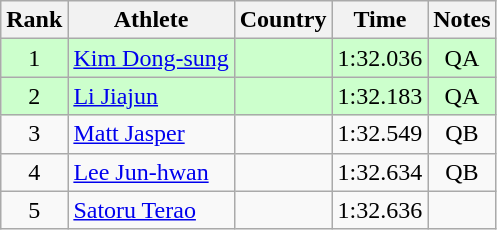<table class="wikitable" style="text-align:center">
<tr>
<th>Rank</th>
<th>Athlete</th>
<th>Country</th>
<th>Time</th>
<th>Notes</th>
</tr>
<tr bgcolor=ccffcc>
<td>1</td>
<td align=left><a href='#'>Kim Dong-sung</a></td>
<td align=left></td>
<td>1:32.036</td>
<td>QA</td>
</tr>
<tr bgcolor=ccffcc>
<td>2</td>
<td align=left><a href='#'>Li Jiajun</a></td>
<td align=left></td>
<td>1:32.183</td>
<td>QA</td>
</tr>
<tr>
<td>3</td>
<td align=left><a href='#'>Matt Jasper</a></td>
<td align=left></td>
<td>1:32.549</td>
<td>QB</td>
</tr>
<tr>
<td>4</td>
<td align=left><a href='#'>Lee Jun-hwan</a></td>
<td align=left></td>
<td>1:32.634</td>
<td>QB</td>
</tr>
<tr>
<td>5</td>
<td align=left><a href='#'>Satoru Terao</a></td>
<td align=left></td>
<td>1:32.636</td>
<td></td>
</tr>
</table>
